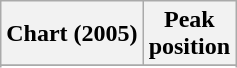<table class="wikitable sortable plainrowheaders" style="text-align:center">
<tr>
<th>Chart (2005)</th>
<th>Peak<br>position</th>
</tr>
<tr>
</tr>
<tr>
</tr>
<tr>
</tr>
<tr>
</tr>
</table>
